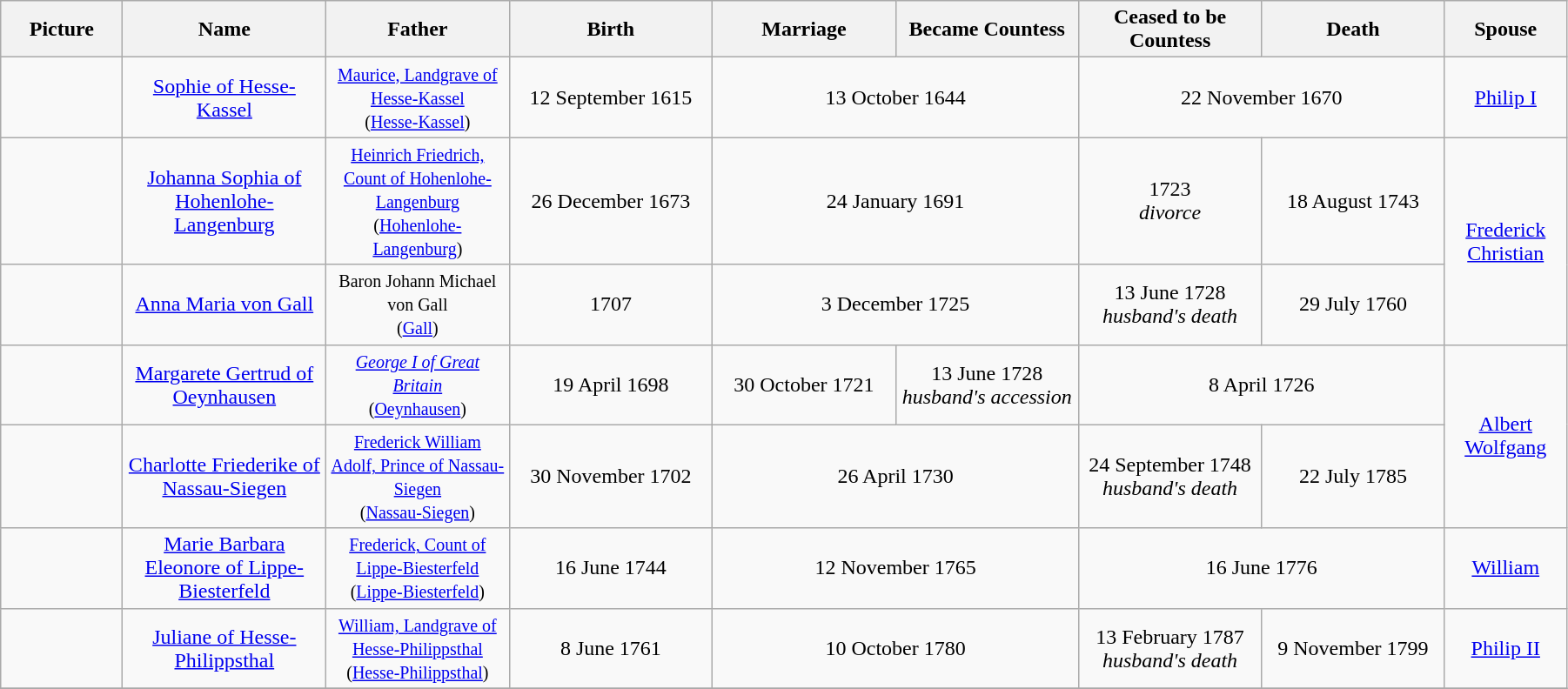<table width=95% class="wikitable">
<tr>
<th width = "6%">Picture</th>
<th width = "10%">Name</th>
<th width = "9%">Father</th>
<th width = "10%">Birth</th>
<th width = "9%">Marriage</th>
<th width = "9%">Became Countess</th>
<th width = "9%">Ceased to be Countess</th>
<th width = "9%">Death</th>
<th width = "6%">Spouse</th>
</tr>
<tr>
<td align="center"></td>
<td align="center"><a href='#'>Sophie of Hesse-Kassel</a></td>
<td align="center"><small><a href='#'>Maurice, Landgrave of Hesse-Kassel</a><br>(<a href='#'>Hesse-Kassel</a>)</small></td>
<td align="center">12 September 1615</td>
<td align="center" colspan="2">13 October 1644</td>
<td align="center" colspan="2">22 November 1670</td>
<td align="center"><a href='#'>Philip I</a></td>
</tr>
<tr>
<td align="center"></td>
<td align="center"><a href='#'>Johanna Sophia of Hohenlohe-Langenburg</a></td>
<td align="center"><small><a href='#'>Heinrich Friedrich, Count of Hohenlohe-Langenburg</a><br>(<a href='#'>Hohenlohe-Langenburg</a>)</small></td>
<td align="center">26 December 1673</td>
<td align="center" colspan="2">24 January 1691</td>
<td align="center">1723<br><em>divorce</em></td>
<td align="center">18 August 1743</td>
<td align="center" rowspan="2"><a href='#'>Frederick Christian</a></td>
</tr>
<tr>
<td align="center"></td>
<td align="center"><a href='#'>Anna Maria von Gall</a></td>
<td align="center"><small>Baron Johann Michael von Gall<br>(<a href='#'>Gall</a>)</small></td>
<td align="center">1707</td>
<td align="center" colspan="2">3 December 1725</td>
<td align="center">13 June 1728<br><em>husband's death</em></td>
<td align="center">29 July 1760</td>
</tr>
<tr>
<td align="center"></td>
<td align="center"><a href='#'>Margarete Gertrud of Oeynhausen</a></td>
<td align="center"><small><em><a href='#'>George I of Great Britain</a></em><br>(<a href='#'>Oeynhausen</a>)</small></td>
<td align="center">19 April 1698</td>
<td align="center">30 October 1721</td>
<td align="center">13 June 1728<br><em>husband's accession</em></td>
<td align="center" colspan="2">8 April 1726</td>
<td align="center" rowspan="2"><a href='#'>Albert Wolfgang</a></td>
</tr>
<tr>
<td align="center"></td>
<td align="center"><a href='#'>Charlotte Friederike of Nassau-Siegen</a></td>
<td align="center"><small><a href='#'>Frederick William Adolf, Prince of Nassau-Siegen</a><br>(<a href='#'>Nassau-Siegen</a>)</small></td>
<td align="center">30 November 1702</td>
<td align="center" colspan="2">26 April 1730</td>
<td align="center">24 September 1748<br><em>husband's death</em></td>
<td align="center">22 July 1785</td>
</tr>
<tr>
<td align="center"></td>
<td align="center"><a href='#'>Marie Barbara Eleonore of Lippe-Biesterfeld</a></td>
<td align="center"><small><a href='#'>Frederick, Count of Lippe-Biesterfeld</a><br>(<a href='#'>Lippe-Biesterfeld</a>)</small></td>
<td align="center">16 June 1744</td>
<td align="center" colspan="2">12 November 1765</td>
<td align="center" colspan="2">16 June 1776</td>
<td align="center"><a href='#'>William</a></td>
</tr>
<tr>
<td align="center"></td>
<td align="center"><a href='#'>Juliane of Hesse-Philippsthal</a></td>
<td align="center"><small><a href='#'>William, Landgrave of Hesse-Philippsthal</a><br>(<a href='#'>Hesse-Philippsthal</a>)</small></td>
<td align="center">8 June 1761</td>
<td align="center" colspan="2">10 October 1780</td>
<td align="center">13 February 1787<br><em>husband's death</em></td>
<td align="center">9 November 1799</td>
<td align="center"><a href='#'>Philip II</a></td>
</tr>
<tr>
</tr>
</table>
